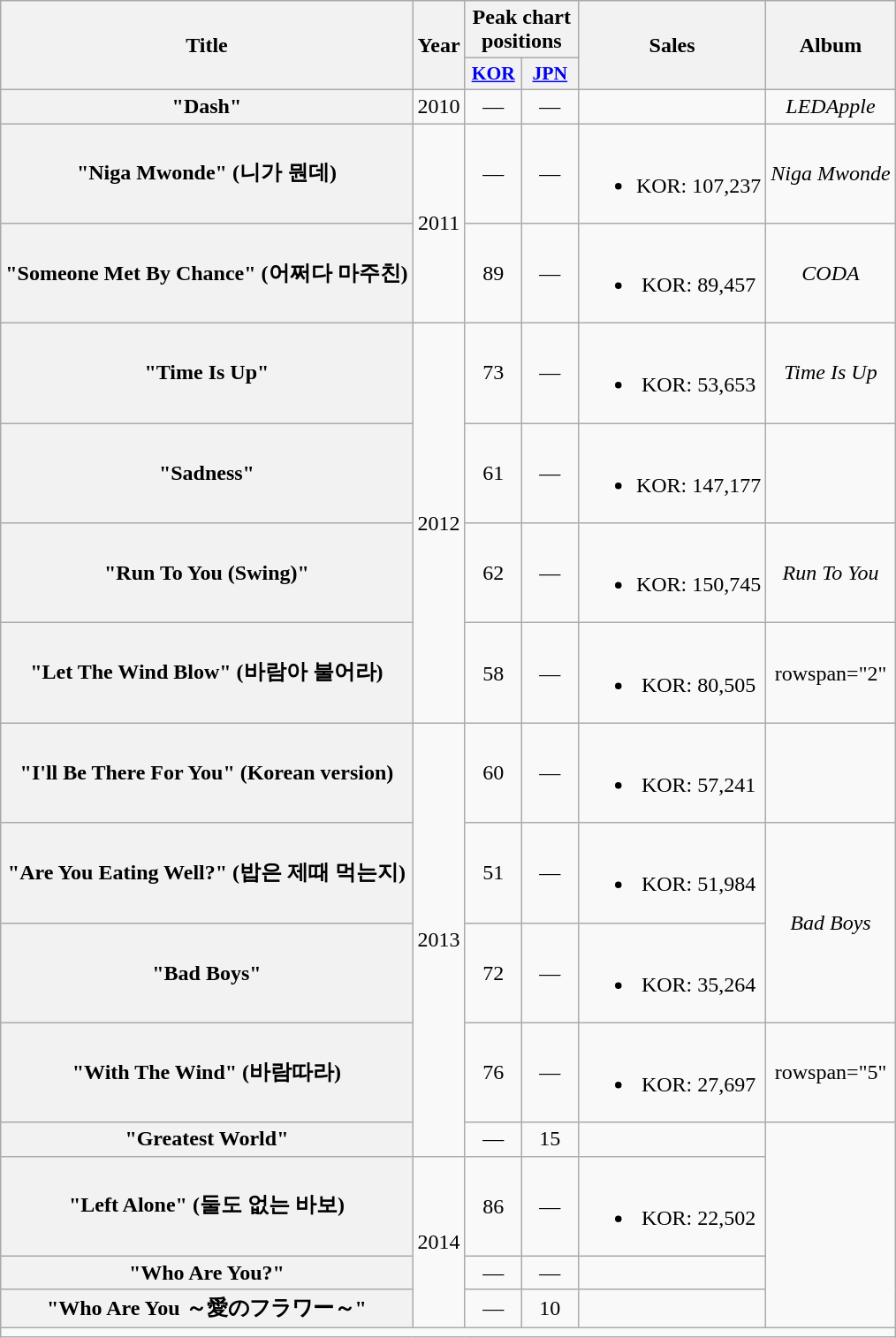<table class="wikitable plainrowheaders" style="text-align:center;">
<tr>
<th rowspan="2">Title</th>
<th rowspan="2">Year</th>
<th colspan="2">Peak chart positions</th>
<th rowspan="2">Sales</th>
<th rowspan="2">Album</th>
</tr>
<tr>
<th scope="col" style="width:2.5em;font-size:90%;"><a href='#'>KOR</a><br></th>
<th scope="col" style="width:2.5em;font-size:90%;"><a href='#'>JPN</a><br></th>
</tr>
<tr>
<th scope="row">"Dash"</th>
<td>2010</td>
<td>—</td>
<td>—</td>
<td></td>
<td><em>LEDApple</em></td>
</tr>
<tr>
<th scope="row">"Niga Mwonde" (니가 뭔데)</th>
<td rowspan="2">2011</td>
<td>—</td>
<td>—</td>
<td><br><ul><li>KOR: 107,237</li></ul></td>
<td><em>Niga Mwonde</em></td>
</tr>
<tr>
<th scope="row">"Someone Met By Chance" (어쩌다 마주친)</th>
<td>89</td>
<td>—</td>
<td><br><ul><li>KOR: 89,457</li></ul></td>
<td><em>CODA</em></td>
</tr>
<tr>
<th scope="row">"Time Is Up"</th>
<td rowspan="4">2012</td>
<td>73</td>
<td>—</td>
<td><br><ul><li>KOR: 53,653</li></ul></td>
<td><em>Time Is Up</em></td>
</tr>
<tr>
<th scope="row">"Sadness"</th>
<td>61</td>
<td>—</td>
<td><br><ul><li>KOR: 147,177</li></ul></td>
<td></td>
</tr>
<tr>
<th scope="row">"Run To You (Swing)"</th>
<td>62</td>
<td>—</td>
<td><br><ul><li>KOR: 150,745</li></ul></td>
<td><em>Run To You</em></td>
</tr>
<tr>
<th scope="row">"Let The Wind Blow" (바람아 불어라)</th>
<td>58</td>
<td>—</td>
<td><br><ul><li>KOR: 80,505</li></ul></td>
<td>rowspan="2" </td>
</tr>
<tr>
<th scope="row">"I'll Be There For You" (Korean version)</th>
<td rowspan="5">2013</td>
<td>60</td>
<td>—</td>
<td><br><ul><li>KOR: 57,241</li></ul></td>
</tr>
<tr>
<th scope="row">"Are You Eating Well?" (밥은 제때 먹는지)</th>
<td>51</td>
<td>—</td>
<td><br><ul><li>KOR: 51,984</li></ul></td>
<td rowspan="2"><em>Bad Boys</em></td>
</tr>
<tr>
<th scope="row">"Bad Boys" </th>
<td>72</td>
<td>—</td>
<td><br><ul><li>KOR: 35,264</li></ul></td>
</tr>
<tr>
<th scope="row">"With The Wind" (바람따라)</th>
<td>76</td>
<td>—</td>
<td><br><ul><li>KOR: 27,697</li></ul></td>
<td>rowspan="5" </td>
</tr>
<tr>
<th scope="row">"Greatest World"</th>
<td>—</td>
<td>15</td>
<td></td>
</tr>
<tr>
<th scope="row">"Left Alone" (둘도 없는 바보)</th>
<td rowspan="3">2014</td>
<td>86</td>
<td>—</td>
<td><br><ul><li>KOR: 22,502</li></ul></td>
</tr>
<tr>
<th scope="row">"Who Are You?"</th>
<td>—</td>
<td>—</td>
<td></td>
</tr>
<tr>
<th scope="row">"Who Are You ～愛のフラワー～"</th>
<td>—</td>
<td>10</td>
<td></td>
</tr>
<tr>
<td colspan="6"></td>
</tr>
</table>
